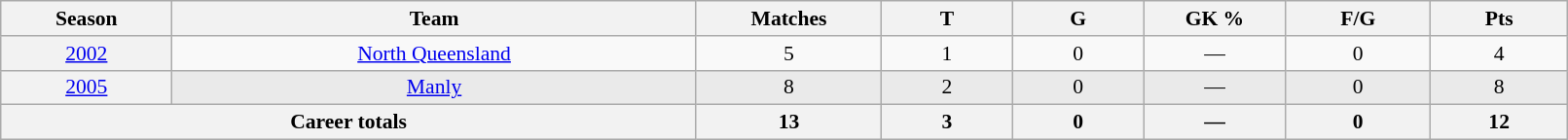<table class="wikitable sortable"  style="font-size:90%; text-align:center; width:85%;">
<tr>
<th width=2%>Season</th>
<th width=8%>Team</th>
<th width=2%>Matches</th>
<th width=2%>T</th>
<th width=2%>G</th>
<th width=2%>GK %</th>
<th width=2%>F/G</th>
<th width=2%>Pts</th>
</tr>
<tr>
<th scope="row" style="text-align:center; font-weight:normal"><a href='#'>2002</a></th>
<td style="text-align:center;"> <a href='#'>North Queensland</a></td>
<td>5</td>
<td>1</td>
<td>0</td>
<td>—</td>
<td>0</td>
<td>4</td>
</tr>
<tr style="background:#eaeaea;">
<th scope="row" style="text-align:center; font-weight:normal"><a href='#'>2005</a></th>
<td style="text-align:center;"> <a href='#'>Manly</a></td>
<td>8</td>
<td>2</td>
<td>0</td>
<td>—</td>
<td>0</td>
<td>8</td>
</tr>
<tr class="sortbottom">
<th colspan=2>Career totals</th>
<th>13</th>
<th>3</th>
<th>0</th>
<th>—</th>
<th>0</th>
<th>12</th>
</tr>
</table>
